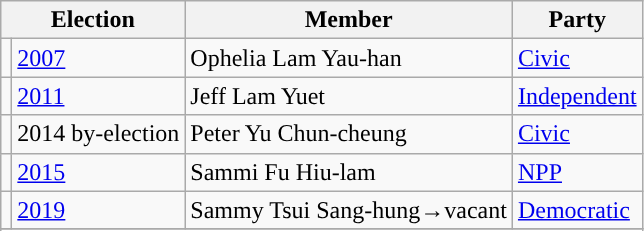<table class="wikitable">
<tr>
<th colspan="2">Election</th>
<th>Member</th>
<th>Party</th>
</tr>
<tr>
<td style="background-color: "></td>
<td><a href='#'>2007</a></td>
<td>Ophelia Lam Yau-han</td>
<td><a href='#'>Civic</a></td>
</tr>
<tr>
<td style="background-color: "></td>
<td><a href='#'>2011</a></td>
<td>Jeff Lam Yuet</td>
<td><a href='#'>Independent</a></td>
</tr>
<tr>
<td style="background-color: "></td>
<td>2014 by-election</td>
<td>Peter Yu Chun-cheung</td>
<td><a href='#'>Civic</a></td>
</tr>
<tr>
<td style="background-color: "></td>
<td><a href='#'>2015</a></td>
<td>Sammi Fu Hiu-lam</td>
<td><a href='#'>NPP</a></td>
</tr>
<tr>
<td style="background-color: "></td>
<td><a href='#'>2019</a></td>
<td>Sammy Tsui Sang-hung→vacant</td>
<td><a href='#'>Democratic</a></td>
</tr>
<tr>
</tr>
<tr>
</tr>
</table>
